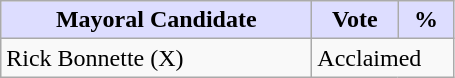<table class="wikitable">
<tr>
<th style="background:#ddf; width:200px;">Mayoral Candidate </th>
<th style="background:#ddf; width:50px;">Vote</th>
<th style="background:#ddf; width:30px;">%</th>
</tr>
<tr>
<td>Rick Bonnette (X)</td>
<td colspan="2">Acclaimed</td>
</tr>
</table>
